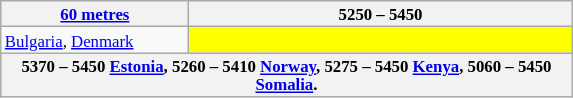<table class="wikitable" style="font-size:70%">
<tr>
<th width=120px><a href='#'>60 metres</a></th>
<th width=250px>5250 – 5450</th>
</tr>
<tr>
<td><a href='#'>Bulgaria</a>, <a href='#'>Denmark</a></td>
<td style="background-color: yellow"></td>
</tr>
<tr>
<th colspan=14>5370 – 5450 <a href='#'>Estonia</a>, 5260 – 5410 <a href='#'>Norway</a>, 5275 – 5450 <a href='#'>Kenya</a>, 5060 – 5450 <a href='#'>Somalia</a>.</th>
</tr>
</table>
